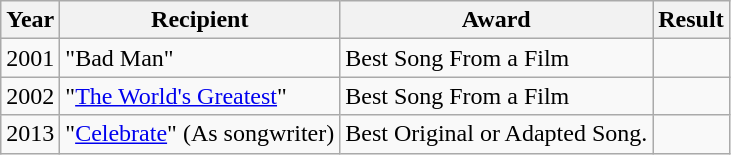<table class="wikitable">
<tr>
<th>Year</th>
<th>Recipient</th>
<th>Award</th>
<th>Result</th>
</tr>
<tr>
<td>2001</td>
<td>"Bad Man"</td>
<td>Best Song From a Film</td>
<td></td>
</tr>
<tr>
<td>2002</td>
<td>"<a href='#'>The World's Greatest</a>"</td>
<td>Best Song From a Film</td>
<td></td>
</tr>
<tr>
<td>2013</td>
<td>"<a href='#'>Celebrate</a>" (As songwriter)</td>
<td>Best Original or Adapted Song.</td>
<td></td>
</tr>
</table>
